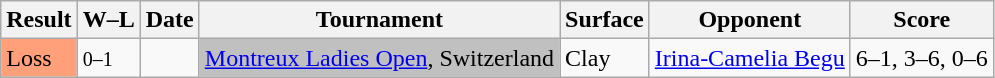<table class="sortable wikitable">
<tr>
<th>Result</th>
<th class=unsortable>W–L</th>
<th>Date</th>
<th>Tournament</th>
<th>Surface</th>
<th>Opponent</th>
<th class=unsortable>Score</th>
</tr>
<tr>
<td style="background:#ffa07a;">Loss</td>
<td><small>0–1</small></td>
<td><a href='#'></a></td>
<td bgcolor=silver><a href='#'>Montreux Ladies Open</a>, Switzerland</td>
<td>Clay</td>
<td> <a href='#'>Irina-Camelia Begu</a></td>
<td>6–1, 3–6, 0–6</td>
</tr>
</table>
